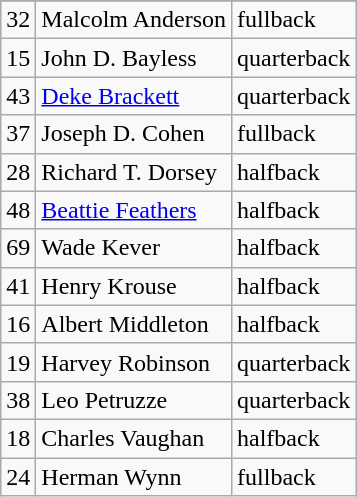<table class="wikitable">
<tr>
</tr>
<tr>
<td>32</td>
<td>Malcolm Anderson</td>
<td>fullback</td>
</tr>
<tr>
<td>15</td>
<td>John D. Bayless</td>
<td>quarterback</td>
</tr>
<tr>
<td>43</td>
<td><a href='#'>Deke Brackett</a></td>
<td>quarterback</td>
</tr>
<tr>
<td>37</td>
<td>Joseph D. Cohen</td>
<td>fullback</td>
</tr>
<tr>
<td>28</td>
<td>Richard T. Dorsey</td>
<td>halfback</td>
</tr>
<tr>
<td>48</td>
<td><a href='#'>Beattie Feathers</a></td>
<td>halfback</td>
</tr>
<tr>
<td>69</td>
<td>Wade Kever</td>
<td>halfback</td>
</tr>
<tr>
<td>41</td>
<td>Henry Krouse</td>
<td>halfback</td>
</tr>
<tr>
<td>16</td>
<td>Albert Middleton</td>
<td>halfback</td>
</tr>
<tr>
<td>19</td>
<td>Harvey Robinson</td>
<td>quarterback</td>
</tr>
<tr>
<td>38</td>
<td>Leo Petruzze</td>
<td>quarterback</td>
</tr>
<tr>
<td>18</td>
<td>Charles Vaughan</td>
<td>halfback</td>
</tr>
<tr>
<td>24</td>
<td>Herman Wynn</td>
<td>fullback</td>
</tr>
</table>
